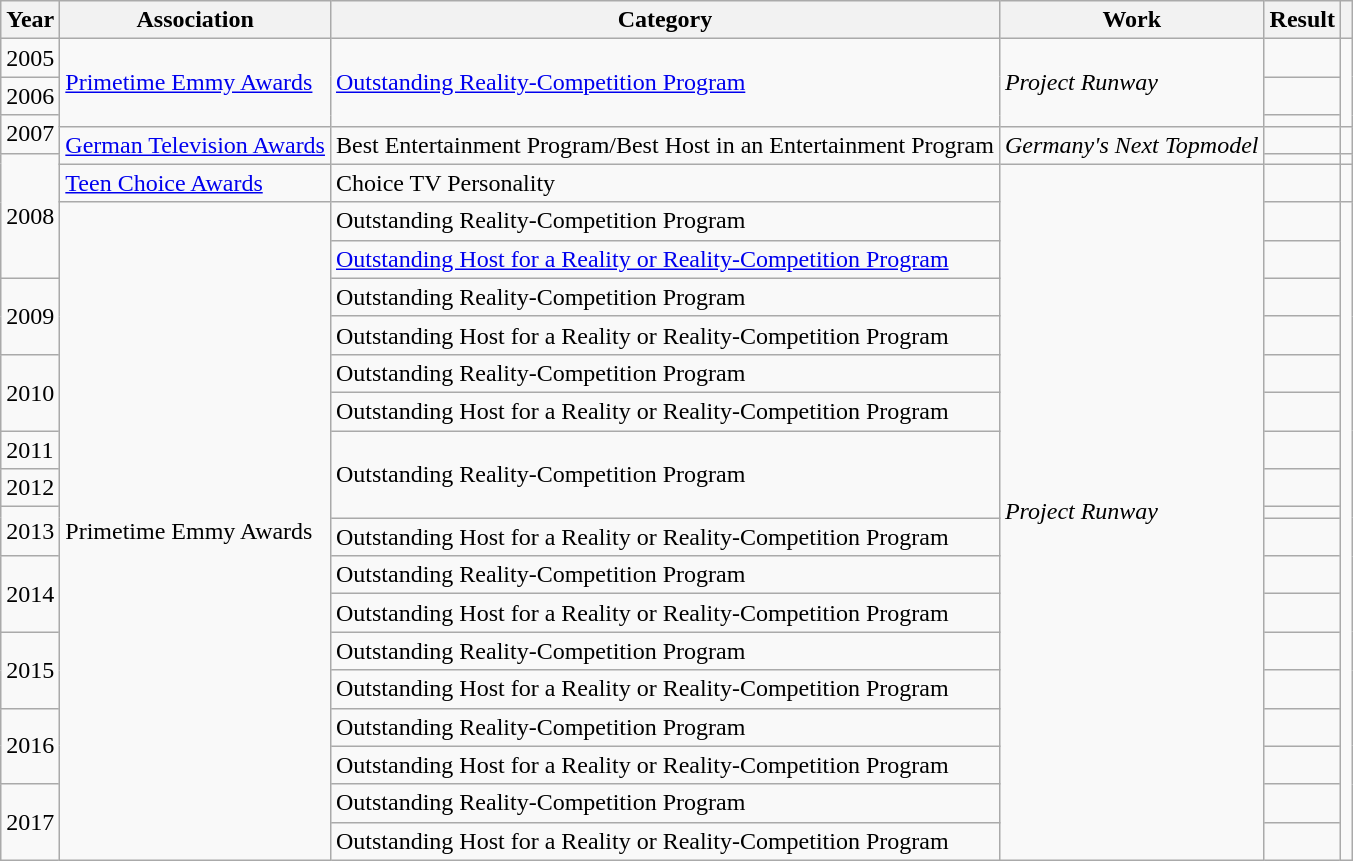<table class="wikitable">
<tr>
<th>Year</th>
<th>Association</th>
<th>Category</th>
<th>Work</th>
<th>Result</th>
<th></th>
</tr>
<tr>
<td>2005</td>
<td rowspan="3"><a href='#'>Primetime Emmy Awards</a></td>
<td rowspan="3"><a href='#'>Outstanding Reality-Competition Program</a></td>
<td rowspan="3"><em>Project Runway</em></td>
<td></td>
<td rowspan="3" style="text-align:center;"></td>
</tr>
<tr>
<td>2006</td>
<td></td>
</tr>
<tr>
<td rowspan="2">2007</td>
<td></td>
</tr>
<tr>
<td rowspan="2"><a href='#'>German Television Awards</a></td>
<td rowspan="2">Best Entertainment Program/Best Host in an Entertainment Program</td>
<td rowspan="2"><em>Germany's Next Topmodel</em></td>
<td></td>
<td style="text-align:center;"></td>
</tr>
<tr>
<td rowspan="4">2008</td>
<td></td>
<td style="text-align:center;"></td>
</tr>
<tr>
<td><a href='#'>Teen Choice Awards</a></td>
<td>Choice TV Personality</td>
<td rowspan="19"><em>Project Runway</em></td>
<td></td>
<td style="text-align:center;"></td>
</tr>
<tr>
<td rowspan="18">Primetime Emmy Awards</td>
<td>Outstanding Reality-Competition Program</td>
<td></td>
<td rowspan="18" style="text-align:center;"></td>
</tr>
<tr>
<td><a href='#'>Outstanding Host for a Reality or Reality-Competition Program</a></td>
<td></td>
</tr>
<tr>
<td rowspan="2">2009</td>
<td>Outstanding Reality-Competition Program</td>
<td></td>
</tr>
<tr>
<td>Outstanding Host for a Reality or Reality-Competition Program</td>
<td></td>
</tr>
<tr>
<td rowspan="2">2010</td>
<td>Outstanding Reality-Competition Program</td>
<td></td>
</tr>
<tr>
<td>Outstanding Host for a Reality or Reality-Competition Program</td>
<td></td>
</tr>
<tr>
<td>2011</td>
<td rowspan="3">Outstanding Reality-Competition Program</td>
<td></td>
</tr>
<tr>
<td>2012</td>
<td></td>
</tr>
<tr>
<td rowspan="2">2013</td>
<td></td>
</tr>
<tr>
<td>Outstanding Host for a Reality or Reality-Competition Program</td>
<td></td>
</tr>
<tr>
<td rowspan="2">2014</td>
<td>Outstanding Reality-Competition Program</td>
<td></td>
</tr>
<tr>
<td>Outstanding Host for a Reality or Reality-Competition Program</td>
<td></td>
</tr>
<tr>
<td rowspan="2">2015</td>
<td>Outstanding Reality-Competition Program</td>
<td></td>
</tr>
<tr>
<td>Outstanding Host for a Reality or Reality-Competition Program</td>
<td></td>
</tr>
<tr>
<td rowspan="2">2016</td>
<td>Outstanding Reality-Competition Program</td>
<td></td>
</tr>
<tr>
<td>Outstanding Host for a Reality or Reality-Competition Program</td>
<td></td>
</tr>
<tr>
<td rowspan="2">2017</td>
<td>Outstanding Reality-Competition Program</td>
<td></td>
</tr>
<tr>
<td>Outstanding Host for a Reality or Reality-Competition Program</td>
<td></td>
</tr>
</table>
